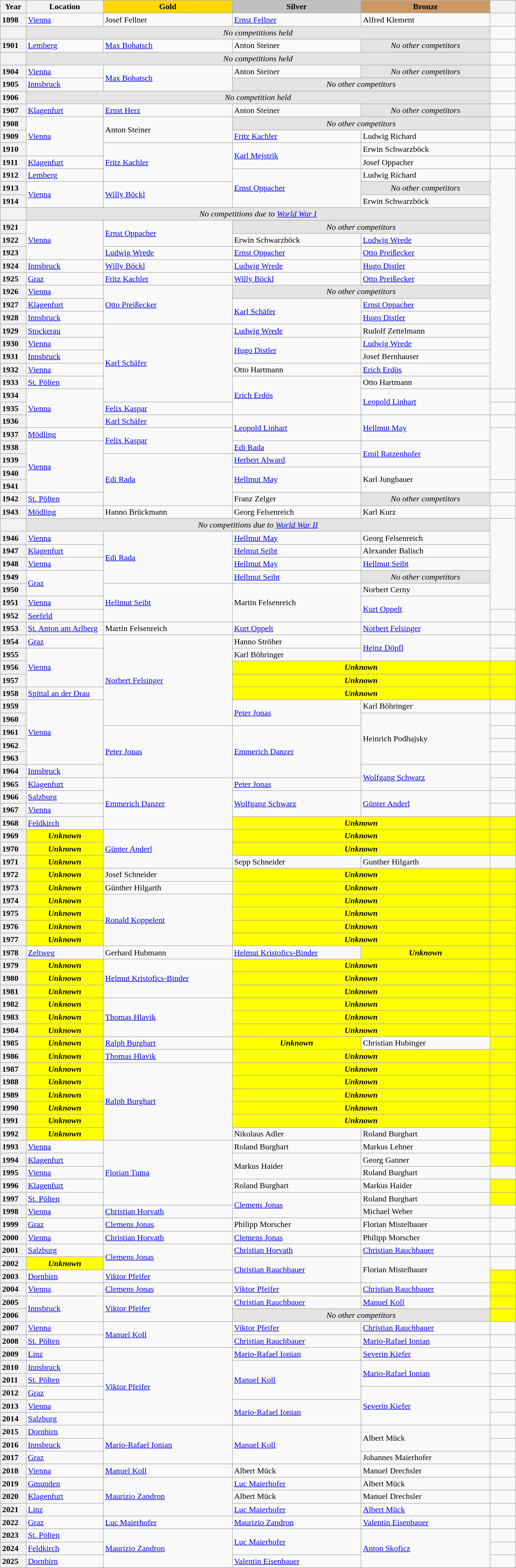<table class="wikitable unsortable" style="text-align:left; width:80%">
<tr>
<th scope="col" style="text-align:center; width:5%">Year</th>
<th scope="col" style="text-align:center; width:15%">Location</th>
<th scope="col" style="text-align:center; width:25%; background:gold">Gold</th>
<th scope="col" style="text-align:center; width:25%; background:silver">Silver</th>
<th scope="col" style="text-align:center; width:25%; background:#c96">Bronze</th>
<th scope="col" style="text-align:center; width:5%"></th>
</tr>
<tr>
<th scope="row" style="text-align:left">1898</th>
<td><a href='#'>Vienna</a></td>
<td>Josef Fellner</td>
<td><a href='#'>Ernst Fellner</a></td>
<td>Alfred Klement</td>
<td></td>
</tr>
<tr>
<th scope="row" style="text-align:left"></th>
<td colspan="4" bgcolor="e5e4e2" align="center"><em>No competitions held</em></td>
<td></td>
</tr>
<tr>
<th scope="row" style="text-align:left">1901</th>
<td><a href='#'>Lemberg</a></td>
<td><a href='#'>Max Bohatsch</a></td>
<td>Anton Steiner</td>
<td bgcolor="e5e4e2" align="center"><em>No other competitors</em></td>
<td></td>
</tr>
<tr>
<th scope="row" style="text-align:left"></th>
<td colspan="4" bgcolor="e5e4e2" align="center"><em>No competitions held</em></td>
<td></td>
</tr>
<tr>
<th scope="row" style="text-align:left">1904</th>
<td><a href='#'>Vienna</a></td>
<td rowspan="2"><a href='#'>Max Bohatsch</a></td>
<td>Anton Steiner</td>
<td bgcolor="e5e4e2" align="center"><em>No other competitors</em></td>
<td></td>
</tr>
<tr>
<th scope="row" style="text-align:left">1905</th>
<td><a href='#'>Innsbruck</a></td>
<td colspan="2" bgcolor="e5e4e2" align="center"><em>No other competitors</em></td>
<td></td>
</tr>
<tr>
<th scope="row" style="text-align:left">1906</th>
<td colspan="4" bgcolor="e5e4e2" align="center"><em>No competition held</em></td>
<td></td>
</tr>
<tr>
<th scope="row" style="text-align:left">1907</th>
<td><a href='#'>Klagenfurt</a></td>
<td><a href='#'>Ernst Herz</a></td>
<td>Anton Steiner</td>
<td bgcolor="e5e4e2" align="center"><em>No other competitors</em></td>
<td></td>
</tr>
<tr>
<th scope="row" style="text-align:left">1908</th>
<td rowspan="3"><a href='#'>Vienna</a></td>
<td rowspan="2">Anton Steiner</td>
<td colspan="2" bgcolor="e5e4e2" align="center"><em>No other competitors</em></td>
<td></td>
</tr>
<tr>
<th scope="row" style="text-align:left">1909</th>
<td><a href='#'>Fritz Kachler</a></td>
<td>Ludwig Richard</td>
<td></td>
</tr>
<tr>
<th scope="row" style="text-align:left">1910</th>
<td rowspan="3"><a href='#'>Fritz Kachler</a></td>
<td rowspan="2"><a href='#'>Karl Mejstrik</a></td>
<td>Erwin Schwarzböck</td>
<td></td>
</tr>
<tr>
<th scope="row" style="text-align:left">1911</th>
<td><a href='#'>Klagenfurt</a></td>
<td>Josef Oppacher</td>
<td></td>
</tr>
<tr>
<th scope="row" style="text-align:left">1912</th>
<td><a href='#'>Lemberg</a></td>
<td rowspan="3"><a href='#'>Ernst Oppacher</a></td>
<td>Ludwig Richard</td>
<td rowspan="17"></td>
</tr>
<tr>
<th scope="row" style="text-align:left">1913</th>
<td rowspan="2"><a href='#'>Vienna</a></td>
<td rowspan="2"><a href='#'>Willy Böckl</a></td>
<td bgcolor="e5e4e2" align="center"><em>No other competitors</em></td>
</tr>
<tr>
<th scope="row" style="text-align:left">1914</th>
<td>Erwin Schwarzböck</td>
</tr>
<tr>
<th scope="row" style="text-align:left"></th>
<td colspan="4" align="center" bgcolor="e5e4e2"><em>No competitions due to <a href='#'>World War I</a></em></td>
</tr>
<tr>
<th scope="row" style="text-align:left">1921</th>
<td rowspan="3"><a href='#'>Vienna</a></td>
<td rowspan="2"><a href='#'>Ernst Oppacher</a></td>
<td colspan="2" bgcolor="e5e4e2" align="center"><em>No other competitors</em></td>
</tr>
<tr>
<th scope="row" style="text-align:left">1922</th>
<td>Erwin Schwarzböck</td>
<td><a href='#'>Ludwig Wrede</a></td>
</tr>
<tr>
<th scope="row" style="text-align:left">1923</th>
<td><a href='#'>Ludwig Wrede</a></td>
<td><a href='#'>Ernst Oppacher</a></td>
<td><a href='#'>Otto Preißecker</a></td>
</tr>
<tr>
<th scope="row" style="text-align:left">1924</th>
<td><a href='#'>Innsbruck</a></td>
<td><a href='#'>Willy Böckl</a></td>
<td><a href='#'>Ludwig Wrede</a></td>
<td><a href='#'>Hugo Distler</a></td>
</tr>
<tr>
<th scope="row" style="text-align:left">1925</th>
<td><a href='#'>Graz</a></td>
<td><a href='#'>Fritz Kachler</a></td>
<td><a href='#'>Willy Böckl</a></td>
<td><a href='#'>Otto Preißecker</a></td>
</tr>
<tr>
<th scope="row" style="text-align:left">1926</th>
<td><a href='#'>Vienna</a></td>
<td rowspan="3"><a href='#'>Otto Preißecker</a></td>
<td colspan="2" bgcolor="e5e4e2" align="center"><em>No other competitors</em></td>
</tr>
<tr>
<th scope="row" style="text-align:left">1927</th>
<td><a href='#'>Klagenfurt</a></td>
<td rowspan="2"><a href='#'>Karl Schäfer</a></td>
<td><a href='#'>Ernst Oppacher</a></td>
</tr>
<tr>
<th scope="row" style="text-align:left">1928</th>
<td><a href='#'>Innsbruck</a></td>
<td><a href='#'>Hugo Distler</a></td>
</tr>
<tr>
<th scope="row" style="text-align:left">1929</th>
<td><a href='#'>Stockerau</a></td>
<td rowspan="6"><a href='#'>Karl Schäfer</a></td>
<td><a href='#'>Ludwig Wrede</a></td>
<td>Rudolf Zettelmann</td>
</tr>
<tr>
<th scope="row" style="text-align:left">1930</th>
<td><a href='#'>Vienna</a></td>
<td rowspan="2"><a href='#'>Hugo Distler</a></td>
<td><a href='#'>Ludwig Wrede</a></td>
</tr>
<tr>
<th scope="row" style="text-align:left">1931</th>
<td><a href='#'>Innsbruck</a></td>
<td>Josef Bernhauser</td>
</tr>
<tr>
<th scope="row" style="text-align:left">1932</th>
<td><a href='#'>Vienna</a></td>
<td>Otto Hartmann</td>
<td><a href='#'>Erich Erdös</a></td>
</tr>
<tr>
<th scope="row" style="text-align:left">1933</th>
<td><a href='#'>St. Pölten</a></td>
<td rowspan="3"><a href='#'>Erich Erdös</a></td>
<td>Otto Hartmann</td>
</tr>
<tr>
<th scope="row" style="text-align:left">1934</th>
<td rowspan="3"><a href='#'>Vienna</a></td>
<td rowspan="2"><a href='#'>Leopold Linhart</a></td>
<td></td>
</tr>
<tr>
<th scope="row" style="text-align:left">1935</th>
<td><a href='#'>Felix Kaspar</a></td>
<td></td>
</tr>
<tr>
<th scope="row" style="text-align:left">1936</th>
<td><a href='#'>Karl Schäfer</a></td>
<td rowspan="2"><a href='#'>Leopold Linhart</a></td>
<td rowspan="2"><a href='#'>Hellmut May</a></td>
<td></td>
</tr>
<tr>
<th scope="row" style="text-align:left">1937</th>
<td><a href='#'>Mödling</a></td>
<td rowspan="2"><a href='#'>Felix Kaspar</a></td>
<td rowspan="4"></td>
</tr>
<tr>
<th scope="row" style="text-align:left">1938</th>
<td rowspan="4"><a href='#'>Vienna</a></td>
<td><a href='#'>Edi Rada</a></td>
<td rowspan="2"><a href='#'>Emil Ratzenhofer</a></td>
</tr>
<tr>
<th scope="row" style="text-align:left">1939</th>
<td rowspan="4"><a href='#'>Edi Rada</a></td>
<td><a href='#'>Herbert Alward</a></td>
</tr>
<tr>
<th scope="row" style="text-align:left">1940</th>
<td rowspan="2"><a href='#'>Hellmut May</a></td>
<td rowspan="2">Karl Jungbauer</td>
</tr>
<tr>
<th scope="row" style="text-align:left">1941</th>
<td></td>
</tr>
<tr>
<th scope="row" style="text-align:left">1942</th>
<td><a href='#'>St. Pölten</a></td>
<td>Franz Zelger</td>
<td bgcolor="e5e4e2" align="center"><em>No other competitors</em></td>
<td></td>
</tr>
<tr>
<th scope="row" style="text-align:left">1943</th>
<td><a href='#'>Mödling</a></td>
<td>Hanno Brückmann</td>
<td>Georg Felsenreich</td>
<td>Karl Kurz</td>
<td></td>
</tr>
<tr>
<th scope="row" style="text-align:left"></th>
<td colspan="4" align="center" bgcolor="e5e4e2"><em>No competitions due to <a href='#'>World War II</a></em></td>
<td rowspan="7"></td>
</tr>
<tr>
<th scope="row" style="text-align:left">1946</th>
<td><a href='#'>Vienna</a></td>
<td rowspan="4"><a href='#'>Edi Rada</a></td>
<td><a href='#'>Hellmut May</a></td>
<td>Georg Felsenreich</td>
</tr>
<tr>
<th scope="row" style="text-align:left">1947</th>
<td><a href='#'>Klagenfurt</a></td>
<td><a href='#'>Helmut Seibt</a></td>
<td>Alexander Balisch</td>
</tr>
<tr>
<th scope="row" style="text-align:left">1948</th>
<td><a href='#'>Vienna</a></td>
<td><a href='#'>Hellmut May</a></td>
<td><a href='#'>Hellmut Seibt</a></td>
</tr>
<tr>
<th scope="row" style="text-align:left">1949</th>
<td rowspan="2"><a href='#'>Graz</a></td>
<td><a href='#'>Hellmut Seibt</a></td>
<td bgcolor="e5e4e2" align="center"><em>No other competitors</em></td>
</tr>
<tr>
<th scope="row" style="text-align:left">1950</th>
<td rowspan="3"><a href='#'>Hellmut Seibt</a></td>
<td rowspan="3">Martin Felsenreich</td>
<td>Norbert Cerny</td>
</tr>
<tr>
<th scope="row" style="text-align:left">1951</th>
<td><a href='#'>Vienna</a></td>
<td rowspan="2"><a href='#'>Kurt Oppelt</a></td>
</tr>
<tr>
<th scope="row" style="text-align:left">1952</th>
<td><a href='#'>Seefeld</a></td>
<td></td>
</tr>
<tr>
<th scope="row" style="text-align:left">1953</th>
<td><a href='#'>St. Anton am Arlberg</a></td>
<td>Martin Felsenreich</td>
<td><a href='#'>Kurt Oppelt</a></td>
<td><a href='#'>Norbert Felsinger</a></td>
<td></td>
</tr>
<tr>
<th scope="row" style="text-align:left">1954</th>
<td><a href='#'>Graz</a></td>
<td rowspan="7"><a href='#'>Norbert Felsinger</a></td>
<td>Hanno Ströher</td>
<td rowspan="2"><a href='#'>Heinz Döpfl</a></td>
<td></td>
</tr>
<tr>
<th scope="row" style="text-align:left">1955</th>
<td rowspan="3"><a href='#'>Vienna</a></td>
<td>Karl Böhringer</td>
<td></td>
</tr>
<tr>
<th scope="row" style="text-align:left">1956</th>
<td colspan="2" bgcolor="yellow" align="center"><strong><em>Unknown</em></strong></td>
<td bgcolor="yellow"></td>
</tr>
<tr>
<th scope="row" style="text-align:left">1957</th>
<td colspan="2" bgcolor="yellow" align="center"><strong><em>Unknown</em></strong></td>
<td bgcolor="yellow"></td>
</tr>
<tr>
<th scope="row" style="text-align:left">1958</th>
<td><a href='#'>Spittal an der Drau</a></td>
<td colspan="2" bgcolor="yellow" align="center"><strong><em>Unknown</em></strong></td>
<td bgcolor="yellow"></td>
</tr>
<tr>
<th scope="row" style="text-align:left">1959</th>
<td rowspan="5"><a href='#'>Vienna</a></td>
<td rowspan="2"><a href='#'>Peter Jonas</a></td>
<td>Karl Böhringer</td>
<td></td>
</tr>
<tr>
<th scope="row" style="text-align:left">1960</th>
<td rowspan="4">Heinrich Podhajsky</td>
<td></td>
</tr>
<tr>
<th scope="row" style="text-align:left">1961</th>
<td rowspan="4"><a href='#'>Peter Jonas</a></td>
<td rowspan="4"><a href='#'>Emmerich Danzer</a></td>
<td></td>
</tr>
<tr>
<th scope="row" style="text-align:left">1962</th>
<td></td>
</tr>
<tr>
<th scope="row" style="text-align:left">1963</th>
<td></td>
</tr>
<tr>
<th scope="row" style="text-align:left">1964</th>
<td><a href='#'>Innsbruck</a></td>
<td rowspan="2"><a href='#'>Wolfgang Schwarz</a></td>
<td></td>
</tr>
<tr>
<th scope="row" style="text-align:left">1965</th>
<td><a href='#'>Klagenfurt</a></td>
<td rowspan="4"><a href='#'>Emmerich Danzer</a></td>
<td><a href='#'>Peter Jonas</a></td>
<td></td>
</tr>
<tr>
<th scope="row" style="text-align:left">1966</th>
<td><a href='#'>Salzburg</a></td>
<td rowspan="2"><a href='#'>Wolfgang Schwarz</a></td>
<td rowspan="2"><a href='#'>Günter Anderl</a></td>
<td></td>
</tr>
<tr>
<th scope="row" style="text-align:left">1967</th>
<td><a href='#'>Vienna</a></td>
<td></td>
</tr>
<tr>
<th scope="row" style="text-align:left">1968</th>
<td><a href='#'>Feldkirch</a></td>
<td colspan="2" bgcolor="yellow" align="center"><strong><em>Unknown</em></strong></td>
<td bgcolor="yellow"></td>
</tr>
<tr>
<th scope="row" style="text-align:left">1969</th>
<td bgcolor="yellow" align="center"><strong><em>Unknown</em></strong></td>
<td rowspan="3"><a href='#'>Günter Anderl</a></td>
<td colspan="2" bgcolor="yellow" align="center"><strong><em>Unknown</em></strong></td>
<td bgcolor="yellow"></td>
</tr>
<tr>
<th scope="row" style="text-align:left">1970</th>
<td bgcolor="yellow" align="center"><strong><em>Unknown</em></strong></td>
<td colspan="2" bgcolor="yellow" align="center"><strong><em>Unknown</em></strong></td>
<td bgcolor="yellow"></td>
</tr>
<tr>
<th scope="row" style="text-align:left">1971</th>
<td bgcolor="yellow" align="center"><strong><em>Unknown</em></strong></td>
<td>Sepp Schneider</td>
<td>Gunther Hilgarth</td>
<td></td>
</tr>
<tr>
<th scope="row" style="text-align:left">1972</th>
<td bgcolor="yellow" align="center"><strong><em>Unknown</em></strong></td>
<td>Josef Schneider</td>
<td colspan="2" bgcolor="yellow" align="center"><strong><em>Unknown</em></strong></td>
<td bgcolor="yellow"></td>
</tr>
<tr>
<th scope="row" style="text-align:left">1973</th>
<td bgcolor="yellow" align="center"><strong><em>Unknown</em></strong></td>
<td>Günther Hilgarth</td>
<td colspan="2" bgcolor="yellow" align="center"><strong><em>Unknown</em></strong></td>
<td bgcolor="yellow"></td>
</tr>
<tr>
<th scope="row" style="text-align:left">1974</th>
<td bgcolor="yellow" align="center"><strong><em>Unknown</em></strong></td>
<td rowspan="4"><a href='#'>Ronald Koppelent</a></td>
<td colspan="2" bgcolor="yellow" align="center"><strong><em>Unknown</em></strong></td>
<td bgcolor="yellow"></td>
</tr>
<tr>
<th scope="row" style="text-align:left">1975</th>
<td bgcolor="yellow" align="center"><strong><em>Unknown</em></strong></td>
<td colspan="2" bgcolor="yellow" align="center"><strong><em>Unknown</em></strong></td>
<td bgcolor="yellow"></td>
</tr>
<tr>
<th scope="row" style="text-align:left">1976</th>
<td bgcolor="yellow" align="center"><strong><em>Unknown</em></strong></td>
<td colspan="2" bgcolor="yellow" align="center"><strong><em>Unknown</em></strong></td>
<td bgcolor="yellow"></td>
</tr>
<tr>
<th scope="row" style="text-align:left">1977</th>
<td bgcolor="yellow" align="center"><strong><em>Unknown</em></strong></td>
<td colspan="2" bgcolor="yellow" align="center"><strong><em>Unknown</em></strong></td>
<td bgcolor="yellow"></td>
</tr>
<tr>
<th scope="row" style="text-align:left">1978</th>
<td><a href='#'>Zeltweg</a></td>
<td>Gerhard Hubmann</td>
<td><a href='#'>Helmut Kristofics-Binder</a></td>
<td bgcolor="yellow" align="center"><strong><em>Unknown</em></strong></td>
<td bgcolor="yellow"></td>
</tr>
<tr>
<th scope="row" style="text-align:left">1979</th>
<td bgcolor="yellow" align="center"><strong><em>Unknown</em></strong></td>
<td rowspan="3"><a href='#'>Helmut Kristofics-Binder</a></td>
<td colspan="2" bgcolor="yellow" align="center"><strong><em>Unknown</em></strong></td>
<td bgcolor="yellow"></td>
</tr>
<tr>
<th scope="row" style="text-align:left">1980</th>
<td bgcolor="yellow" align="center"><strong><em>Unknown</em></strong></td>
<td colspan="2" bgcolor="yellow" align="center"><strong><em>Unknown</em></strong></td>
<td bgcolor="yellow"></td>
</tr>
<tr>
<th scope="row" style="text-align:left">1981</th>
<td bgcolor="yellow" align="center"><strong><em>Unknown</em></strong></td>
<td colspan="2" bgcolor="yellow" align="center"><strong><em>Unknown</em></strong></td>
<td bgcolor="yellow"></td>
</tr>
<tr>
<th scope="row" style="text-align:left">1982</th>
<td bgcolor="yellow" align="center"><strong><em>Unknown</em></strong></td>
<td rowspan="3"><a href='#'>Thomas Hlavik</a></td>
<td colspan="2" bgcolor="yellow" align="center"><strong><em>Unknown</em></strong></td>
<td bgcolor="yellow"></td>
</tr>
<tr>
<th scope="row" style="text-align:left">1983</th>
<td bgcolor="yellow" align="center"><strong><em>Unknown</em></strong></td>
<td colspan="2" bgcolor="yellow" align="center"><strong><em>Unknown</em></strong></td>
<td bgcolor="yellow"></td>
</tr>
<tr>
<th scope="row" style="text-align:left">1984</th>
<td bgcolor="yellow" align="center"><strong><em>Unknown</em></strong></td>
<td colspan="2" bgcolor="yellow" align="center"><strong><em>Unknown</em></strong></td>
<td bgcolor="yellow"></td>
</tr>
<tr>
<th scope="row" style="text-align:left">1985</th>
<td bgcolor="yellow" align="center"><strong><em>Unknown</em></strong></td>
<td><a href='#'>Ralph Burghart</a></td>
<td bgcolor="yellow" align="center"><strong><em>Unknown</em></strong></td>
<td>Christian Hubinger</td>
<td bgcolor="yellow"></td>
</tr>
<tr>
<th scope="row" style="text-align:left">1986</th>
<td bgcolor="yellow" align="center"><strong><em>Unknown</em></strong></td>
<td><a href='#'>Thomas Hlavik</a></td>
<td colspan="2" bgcolor="yellow" align="center"><strong><em>Unknown</em></strong></td>
<td bgcolor="yellow"></td>
</tr>
<tr>
<th scope="row" style="text-align:left">1987</th>
<td bgcolor="yellow" align="center"><strong><em>Unknown</em></strong></td>
<td rowspan="6"><a href='#'>Ralph Burghart</a></td>
<td colspan="2" bgcolor="yellow" align="center"><strong><em>Unknown</em></strong></td>
<td bgcolor="yellow"></td>
</tr>
<tr>
<th scope="row" style="text-align:left">1988</th>
<td bgcolor="yellow" align="center"><strong><em>Unknown</em></strong></td>
<td colspan="2" bgcolor="yellow" align="center"><strong><em>Unknown</em></strong></td>
<td bgcolor="yellow"></td>
</tr>
<tr>
<th scope="row" style="text-align:left">1989</th>
<td bgcolor="yellow" align="center"><strong><em>Unknown</em></strong></td>
<td colspan="2" bgcolor="yellow" align="center"><strong><em>Unknown</em></strong></td>
<td bgcolor="yellow"></td>
</tr>
<tr>
<th scope="row" style="text-align:left">1990</th>
<td bgcolor="yellow" align="center"><strong><em>Unknown</em></strong></td>
<td colspan="2" bgcolor="yellow" align="center"><strong><em>Unknown</em></strong></td>
<td bgcolor="yellow"></td>
</tr>
<tr>
<th scope="row" style="text-align:left">1991</th>
<td bgcolor="yellow" align="center"><strong><em>Unknown</em></strong></td>
<td colspan="2" bgcolor="yellow" align="center"><strong><em>Unknown</em></strong></td>
<td bgcolor="yellow"></td>
</tr>
<tr>
<th scope="row" style="text-align:left">1992</th>
<td bgcolor="yellow" align="center"><strong><em>Unknown</em></strong></td>
<td>Nikolaus Adler</td>
<td>Roland Burghart</td>
<td bgcolor="yellow"></td>
</tr>
<tr>
<th scope="row" style="text-align:left">1993</th>
<td><a href='#'>Vienna</a></td>
<td rowspan="5"><a href='#'>Florian Tuma</a></td>
<td>Roland Burghart</td>
<td>Markus Lehner</td>
<td bgcolor="yellow"></td>
</tr>
<tr>
<th scope="row" style="text-align:left">1994</th>
<td><a href='#'>Klagenfurt</a></td>
<td rowspan="2">Markus Haider</td>
<td>Georg Ganner</td>
<td bgcolor="yellow"></td>
</tr>
<tr>
<th scope="row" style="text-align:left">1995</th>
<td><a href='#'>Vienna</a></td>
<td>Roland Burghart</td>
<td></td>
</tr>
<tr>
<th scope="row" style="text-align:left">1996</th>
<td><a href='#'>Klagenfurt</a></td>
<td>Roland Burghart</td>
<td>Markus Haider</td>
<td bgcolor="yellow"></td>
</tr>
<tr>
<th scope="row" style="text-align:left">1997</th>
<td><a href='#'>St. Pölten</a></td>
<td rowspan="2"><a href='#'>Clemens Jonas</a></td>
<td>Roland Burghart</td>
<td bgcolor="yellow"></td>
</tr>
<tr>
<th scope="row" style="text-align:left">1998</th>
<td><a href='#'>Vienna</a></td>
<td><a href='#'>Christian Horvath</a></td>
<td>Michael Weber</td>
<td></td>
</tr>
<tr>
<th scope="row" style="text-align:left">1999</th>
<td><a href='#'>Graz</a></td>
<td><a href='#'>Clemens Jonas</a></td>
<td>Philipp Morscher</td>
<td>Florian Mistelbauer</td>
<td></td>
</tr>
<tr>
<th scope="row" style="text-align:left">2000</th>
<td><a href='#'>Vienna</a></td>
<td><a href='#'>Christian Horvath</a></td>
<td><a href='#'>Clemens Jonas</a></td>
<td>Philipp Morscher</td>
<td></td>
</tr>
<tr>
<th scope="row" style="text-align:left">2001</th>
<td><a href='#'>Salzburg</a></td>
<td rowspan="2"><a href='#'>Clemens Jonas</a></td>
<td><a href='#'>Christian Horvath</a></td>
<td><a href='#'>Christian Rauchbauer</a></td>
<td></td>
</tr>
<tr>
<th scope="row" style="text-align:left">2002</th>
<td bgcolor="yellow" align="center"><strong><em>Unknown</em></strong></td>
<td rowspan="2"><a href='#'>Christian Rauchbauer</a></td>
<td rowspan="2">Florian Mistelbauer</td>
<td></td>
</tr>
<tr>
<th scope="row" style="text-align:left">2003</th>
<td><a href='#'>Dornbirn</a></td>
<td><a href='#'>Viktor Pfeifer</a></td>
<td bgcolor="yellow"></td>
</tr>
<tr>
<th scope="row" style="text-align:left">2004</th>
<td><a href='#'>Vienna</a></td>
<td><a href='#'>Clemens Jonas</a></td>
<td><a href='#'>Viktor Pfeifer</a></td>
<td><a href='#'>Christian Rauchbauer</a></td>
<td bgcolor="yellow"></td>
</tr>
<tr>
<th scope="row" style="text-align:left">2005</th>
<td rowspan="2"><a href='#'>Innsbruck</a></td>
<td rowspan="2"><a href='#'>Viktor Pfeifer</a></td>
<td><a href='#'>Christian Rauchbauer</a></td>
<td><a href='#'>Manuel Koll</a></td>
<td bgcolor="yellow"></td>
</tr>
<tr>
<th scope="row" style="text-align:left">2006</th>
<td colspan="2" align="center" bgcolor="e5e4e2"><em>No other competitors</em></td>
<td bgcolor="yellow"></td>
</tr>
<tr>
<th scope="row" style="text-align:left">2007</th>
<td><a href='#'>Vienna</a></td>
<td rowspan="2"><a href='#'>Manuel Koll</a></td>
<td><a href='#'>Viktor Pfeifer</a></td>
<td><a href='#'>Christian Rauchbauer</a></td>
<td></td>
</tr>
<tr>
<th scope="row" style="text-align:left">2008</th>
<td><a href='#'>St. Pölten</a></td>
<td><a href='#'>Christian Rauchbauer</a></td>
<td><a href='#'>Mario-Rafael Ionian</a></td>
<td></td>
</tr>
<tr>
<th scope="row" style="text-align:left">2009</th>
<td><a href='#'>Linz</a></td>
<td rowspan="6"><a href='#'>Viktor Pfeifer</a></td>
<td><a href='#'>Mario-Rafael Ionian</a></td>
<td><a href='#'>Severin Kiefer</a></td>
<td></td>
</tr>
<tr>
<th scope="row" style="text-align:left">2010</th>
<td><a href='#'>Innsbruck</a></td>
<td rowspan="3"><a href='#'>Manuel Koll</a></td>
<td rowspan="2"><a href='#'>Mario-Rafael Ionian</a></td>
<td></td>
</tr>
<tr>
<th scope="row" style="text-align:left">2011</th>
<td><a href='#'>St. Pölten</a></td>
<td></td>
</tr>
<tr>
<th scope="row" style="text-align:left">2012</th>
<td><a href='#'>Graz</a></td>
<td rowspan="3"><a href='#'>Severin Kiefer</a></td>
<td></td>
</tr>
<tr>
<th scope="row" style="text-align:left">2013</th>
<td><a href='#'>Vienna</a></td>
<td rowspan="2"><a href='#'>Mario-Rafael Ionian</a></td>
<td></td>
</tr>
<tr>
<th scope="row" style="text-align:left">2014</th>
<td><a href='#'>Salzburg</a></td>
<td></td>
</tr>
<tr>
<th scope="row" style="text-align:left">2015</th>
<td><a href='#'>Dornbirn</a></td>
<td rowspan="3"><a href='#'>Mario-Rafael Ionian</a></td>
<td rowspan="3"><a href='#'>Manuel Koll</a></td>
<td rowspan="2">Albert Mück</td>
<td></td>
</tr>
<tr>
<th scope="row" style="text-align:left">2016</th>
<td><a href='#'>Innsbruck</a></td>
<td></td>
</tr>
<tr>
<th scope="row" style="text-align:left">2017</th>
<td><a href='#'>Graz</a></td>
<td>Johannes Maierhofer</td>
<td></td>
</tr>
<tr>
<th scope="row" style="text-align:left">2018</th>
<td><a href='#'>Vienna</a></td>
<td><a href='#'>Manuel Koll</a></td>
<td>Albert Mück</td>
<td>Manuel Drechsler</td>
<td></td>
</tr>
<tr>
<th scope="row" style="text-align:left">2019</th>
<td><a href='#'>Gmunden</a></td>
<td rowspan="3"><a href='#'>Maurizio Zandron</a></td>
<td><a href='#'>Luc Maierhofer</a></td>
<td>Albert Mück</td>
<td></td>
</tr>
<tr>
<th scope="row" style="text-align:left">2020</th>
<td><a href='#'>Klagenfurt</a></td>
<td>Albert Mück</td>
<td>Manuel Drechsler</td>
<td></td>
</tr>
<tr>
<th scope="row" style="text-align:left">2021</th>
<td><a href='#'>Linz</a></td>
<td><a href='#'>Luc Maierhofer</a></td>
<td><a href='#'>Albert Mück</a></td>
<td></td>
</tr>
<tr>
<th scope="row" style="text-align:left">2022</th>
<td><a href='#'>Graz</a></td>
<td><a href='#'>Luc Maierhofer</a></td>
<td><a href='#'>Maurizio Zandron</a></td>
<td><a href='#'>Valentin Eisenbauer</a></td>
<td></td>
</tr>
<tr>
<th scope="row" style="text-align:left">2023</th>
<td><a href='#'>St. Pölten</a></td>
<td rowspan="3"><a href='#'>Maurizio Zandron</a></td>
<td rowspan="2"><a href='#'>Luc Maierhofer</a></td>
<td rowspan="3"><a href='#'>Anton Skoficz</a></td>
<td></td>
</tr>
<tr>
<th scope="row" style="text-align:left">2024</th>
<td><a href='#'>Feldkirch</a></td>
<td></td>
</tr>
<tr>
<th scope="row" style="text-align:left">2025</th>
<td><a href='#'>Dornbirn</a></td>
<td><a href='#'>Valentin Eisenbauer</a></td>
<td></td>
</tr>
</table>
